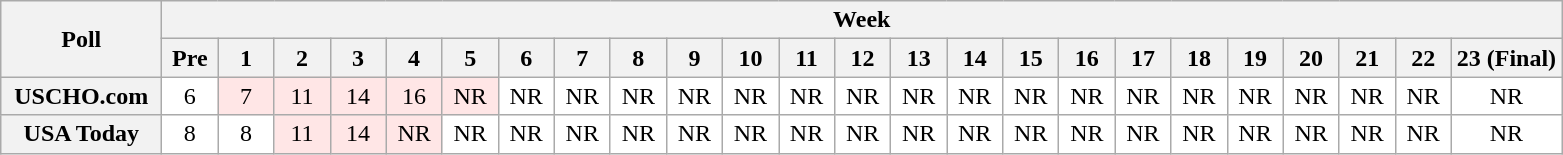<table class="wikitable" style="white-space:nowrap;">
<tr>
<th scope="col" width="100" rowspan="2">Poll</th>
<th colspan="25">Week</th>
</tr>
<tr>
<th scope="col" width="30">Pre</th>
<th scope="col" width="30">1</th>
<th scope="col" width="30">2</th>
<th scope="col" width="30">3</th>
<th scope="col" width="30">4</th>
<th scope="col" width="30">5</th>
<th scope="col" width="30">6</th>
<th scope="col" width="30">7</th>
<th scope="col" width="30">8</th>
<th scope="col" width="30">9</th>
<th scope="col" width="30">10</th>
<th scope="col" width="30">11</th>
<th scope="col" width="30">12</th>
<th scope="col" width="30">13</th>
<th scope="col" width="30">14</th>
<th scope="col" width="30">15</th>
<th scope="col" width="30">16</th>
<th scope="col" width="30">17</th>
<th scope="col" width="30">18</th>
<th scope="col" width="30">19</th>
<th scope="col" width="30">20</th>
<th scope="col" width="30">21</th>
<th scope="col" width="30">22</th>
<th scope="col" width="30">23 (Final)</th>
</tr>
<tr style="text-align:center;">
<th>USCHO.com</th>
<td bgcolor=FFFFFF>6</td>
<td bgcolor=FFE6E6>7</td>
<td bgcolor=FFE6E6>11</td>
<td bgcolor=FFE6E6>14</td>
<td bgcolor=FFE6E6>16</td>
<td bgcolor=FFE6E6>NR</td>
<td bgcolor=FFFFFF>NR</td>
<td bgcolor=FFFFFF>NR</td>
<td bgcolor=FFFFFF>NR</td>
<td bgcolor=FFFFFF>NR</td>
<td bgcolor=FFFFFF>NR</td>
<td bgcolor=FFFFFF>NR</td>
<td bgcolor=FFFFFF>NR</td>
<td bgcolor=FFFFFF>NR</td>
<td bgcolor=FFFFFF>NR</td>
<td bgcolor=FFFFFF>NR</td>
<td bgcolor=FFFFFF>NR</td>
<td bgcolor=FFFFFF>NR</td>
<td bgcolor=FFFFFF>NR</td>
<td bgcolor=FFFFFF>NR</td>
<td bgcolor=FFFFFF>NR</td>
<td bgcolor=FFFFFF>NR</td>
<td bgcolor=FFFFFF>NR</td>
<td bgcolor=FFFFFF>NR</td>
</tr>
<tr style="text-align:center;">
<th>USA Today</th>
<td bgcolor=FFFFFF>8</td>
<td bgcolor=FFFFFF>8</td>
<td bgcolor=FFE6E6>11</td>
<td bgcolor=FFE6E6>14</td>
<td bgcolor=FFE6E6>NR</td>
<td bgcolor=FFFFFF>NR</td>
<td bgcolor=FFFFFF>NR</td>
<td bgcolor=FFFFFF>NR</td>
<td bgcolor=FFFFFF>NR</td>
<td bgcolor=FFFFFF>NR</td>
<td bgcolor=FFFFFF>NR</td>
<td bgcolor=FFFFFF>NR</td>
<td bgcolor=FFFFFF>NR</td>
<td bgcolor=FFFFFF>NR</td>
<td bgcolor=FFFFFF>NR</td>
<td bgcolor=FFFFFF>NR</td>
<td bgcolor=FFFFFF>NR</td>
<td bgcolor=FFFFFF>NR</td>
<td bgcolor=FFFFFF>NR</td>
<td bgcolor=FFFFFF>NR</td>
<td bgcolor=FFFFFF>NR</td>
<td bgcolor=FFFFFF>NR</td>
<td bgcolor=FFFFFF>NR</td>
<td bgcolor=FFFFFF>NR</td>
</tr>
</table>
